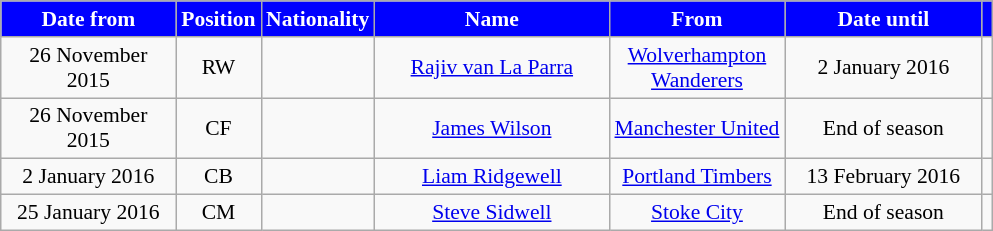<table class="wikitable"  style="text-align:center; font-size:90%; ">
<tr>
<th style="background:#0000FF; color:#FFFFFF; width:110px;">Date from</th>
<th style="background:#0000FF; color:#FFFFFF; width:50px;">Position</th>
<th style="background:#0000FF; color:#FFFFFF; width:50px;">Nationality</th>
<th style="background:#0000FF; color:#FFFFFF; width:150px;">Name</th>
<th style="background:#0000FF; color:#FFFFFF; width:110px;">From</th>
<th style="background:#0000FF; color:#FFFFFF; width:125px;">Date until</th>
<th style="background:#0000FF; color:#FFFFFF;"></th>
</tr>
<tr>
<td>26 November 2015</td>
<td>RW</td>
<td></td>
<td><a href='#'>Rajiv van La Parra</a></td>
<td><a href='#'>Wolverhampton Wanderers</a></td>
<td>2 January 2016</td>
<td></td>
</tr>
<tr>
<td>26 November 2015</td>
<td>CF</td>
<td></td>
<td><a href='#'>James Wilson</a></td>
<td><a href='#'>Manchester United</a></td>
<td>End of season</td>
<td></td>
</tr>
<tr>
<td>2 January 2016</td>
<td>CB</td>
<td></td>
<td><a href='#'>Liam Ridgewell</a></td>
<td><a href='#'>Portland Timbers</a></td>
<td>13 February 2016</td>
<td></td>
</tr>
<tr>
<td>25 January 2016</td>
<td>CM</td>
<td></td>
<td><a href='#'>Steve Sidwell</a></td>
<td><a href='#'>Stoke City</a></td>
<td>End of season</td>
<td></td>
</tr>
</table>
